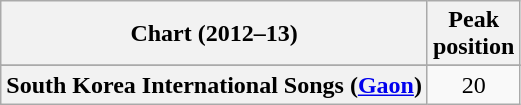<table class="wikitable sortable plainrowheaders">
<tr>
<th scope="col">Chart (2012–13)</th>
<th scope="col">Peak<br>position</th>
</tr>
<tr>
</tr>
<tr>
</tr>
<tr>
</tr>
<tr>
<th scope="row">South Korea International Songs (<a href='#'>Gaon</a>)</th>
<td align=center>20</td>
</tr>
</table>
